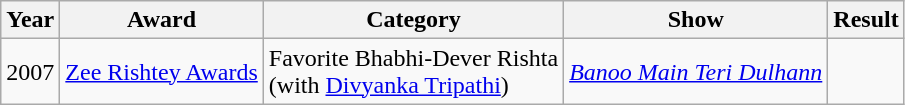<table class="wikitable">
<tr>
<th>Year</th>
<th>Award</th>
<th>Category</th>
<th>Show</th>
<th>Result</th>
</tr>
<tr>
<td>2007</td>
<td><a href='#'>Zee Rishtey Awards</a></td>
<td>Favorite Bhabhi-Dever Rishta<br>(with
<a href='#'>Divyanka Tripathi</a>)</td>
<td><em><a href='#'>Banoo Main Teri Dulhann</a></em></td>
<td></td>
</tr>
</table>
